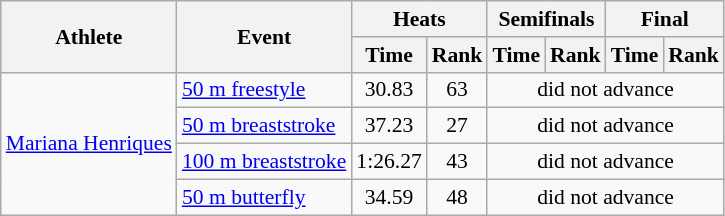<table class=wikitable style="font-size:90%">
<tr>
<th rowspan="2">Athlete</th>
<th rowspan="2">Event</th>
<th colspan="2">Heats</th>
<th colspan="2">Semifinals</th>
<th colspan="2">Final</th>
</tr>
<tr>
<th>Time</th>
<th>Rank</th>
<th>Time</th>
<th>Rank</th>
<th>Time</th>
<th>Rank</th>
</tr>
<tr>
<td rowspan="4"><a href='#'>Mariana Henriques</a></td>
<td><a href='#'>50 m freestyle</a></td>
<td align=center>30.83</td>
<td align=center>63</td>
<td align=center colspan=4>did not advance</td>
</tr>
<tr>
<td><a href='#'>50 m breaststroke</a></td>
<td align=center>37.23</td>
<td align=center>27</td>
<td align=center colspan=4>did not advance</td>
</tr>
<tr>
<td><a href='#'>100 m breaststroke</a></td>
<td align=center>1:26.27</td>
<td align=center>43</td>
<td align=center colspan=4>did not advance</td>
</tr>
<tr>
<td><a href='#'>50 m butterfly</a></td>
<td align=center>34.59</td>
<td align=center>48</td>
<td align=center colspan=4>did not advance</td>
</tr>
</table>
